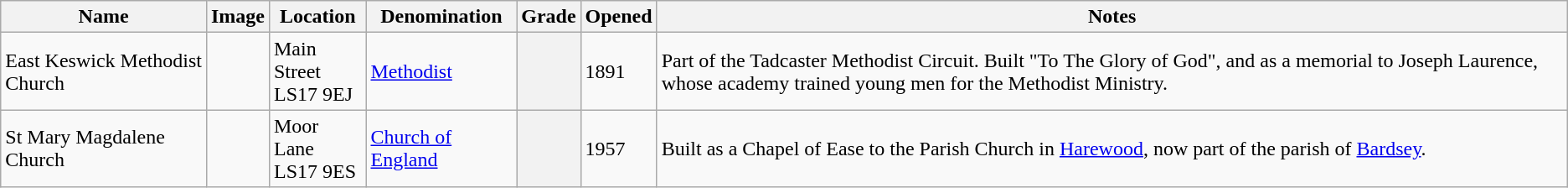<table class="wikitable sortable">
<tr>
<th>Name</th>
<th class="unsortable">Image</th>
<th>Location</th>
<th>Denomination</th>
<th>Grade</th>
<th>Opened</th>
<th class="unsortable">Notes</th>
</tr>
<tr>
<td>East Keswick Methodist Church</td>
<td></td>
<td>Main Street<br>LS17 9EJ</td>
<td><a href='#'>Methodist</a></td>
<th></th>
<td>1891</td>
<td>Part of the Tadcaster Methodist Circuit. Built "To The Glory of God", and as a memorial to Joseph Laurence, whose academy trained young men for the Methodist Ministry.</td>
</tr>
<tr>
<td>St Mary Magdalene Church</td>
<td></td>
<td>Moor Lane<br>LS17 9ES</td>
<td><a href='#'>Church of England</a></td>
<th></th>
<td>1957</td>
<td>Built as a Chapel of Ease to the Parish Church in <a href='#'>Harewood</a>, now part of the parish of <a href='#'>Bardsey</a>.</td>
</tr>
</table>
